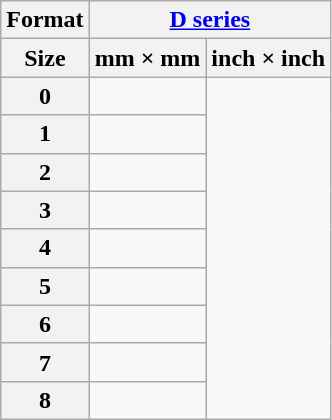<table class="wikitable">
<tr>
<th>Format</th>
<th colspan="2"><a href='#'>D series</a></th>
</tr>
<tr>
<th>Size</th>
<th>mm × mm</th>
<th>inch × inch</th>
</tr>
<tr>
<th>0</th>
<td></td>
</tr>
<tr>
<th>1</th>
<td></td>
</tr>
<tr>
<th>2</th>
<td></td>
</tr>
<tr>
<th>3</th>
<td></td>
</tr>
<tr>
<th>4</th>
<td></td>
</tr>
<tr>
<th>5</th>
<td></td>
</tr>
<tr>
<th>6</th>
<td></td>
</tr>
<tr>
<th>7</th>
<td></td>
</tr>
<tr>
<th>8</th>
<td></td>
</tr>
</table>
